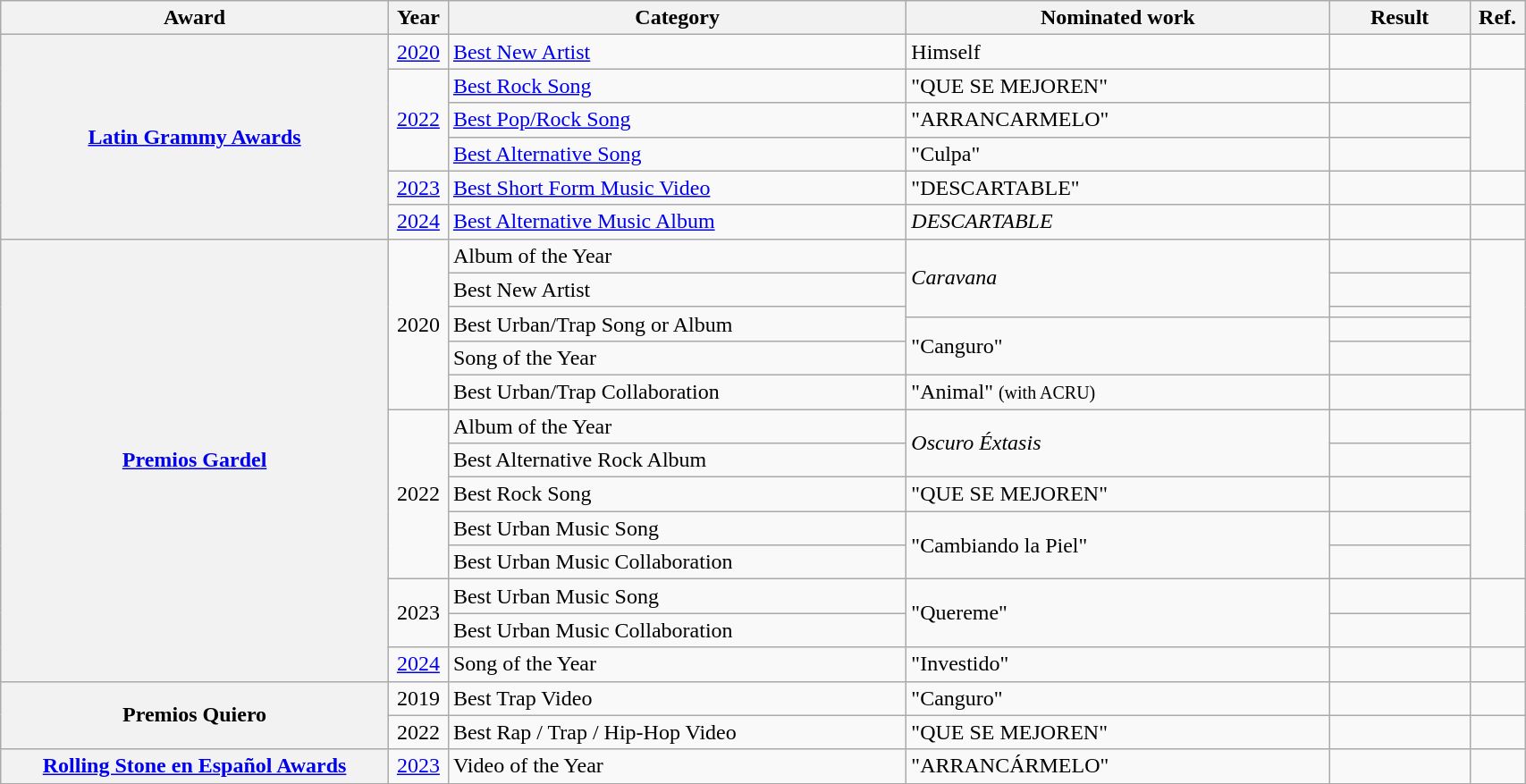<table class="wikitable sortable plainrowheaders" style="width:90%;">
<tr>
<th style="width:22%;">Award</th>
<th width=3%>Year</th>
<th style="width:26%;">Category</th>
<th style="width:24%;">Nominated work</th>
<th style="width:8%;">Result</th>
<th style="width:3%;">Ref.</th>
</tr>
<tr>
<th rowspan="6" scope="row"><a href='#'>Latin Grammy Awards</a></th>
<td style="text-align:center;"><a href='#'>2020</a></td>
<td><a href='#'>Best New Artist</a></td>
<td>Himself</td>
<td></td>
<td></td>
</tr>
<tr>
<td rowspan="3" style="text-align:center;"><a href='#'>2022</a></td>
<td><a href='#'>Best Rock Song</a></td>
<td>"QUE SE MEJOREN"</td>
<td></td>
<td rowspan="3"></td>
</tr>
<tr>
<td><a href='#'>Best Pop/Rock Song</a></td>
<td>"ARRANCARMELO"</td>
<td></td>
</tr>
<tr>
<td><a href='#'>Best Alternative Song</a></td>
<td>"Culpa" </td>
<td></td>
</tr>
<tr>
<td align="center"><a href='#'>2023</a></td>
<td><a href='#'>Best Short Form Music Video</a></td>
<td>"DESCARTABLE"</td>
<td></td>
<td></td>
</tr>
<tr>
<td align="center"><a href='#'>2024</a></td>
<td><a href='#'>Best Alternative Music Album</a></td>
<td><em>DESCARTABLE</em></td>
<td></td>
<td align="center"></td>
</tr>
<tr>
<th rowspan="14" scope="row"><a href='#'>Premios Gardel</a> </th>
<td rowspan="6" style="text-align:center;">2020</td>
<td>Album of the Year</td>
<td rowspan="3"><em>Caravana</em></td>
<td></td>
<td rowspan="6"></td>
</tr>
<tr>
<td>Best New Artist</td>
<td></td>
</tr>
<tr>
<td rowspan="2">Best Urban/Trap Song or Album</td>
<td></td>
</tr>
<tr>
<td rowspan="2">"Canguro"</td>
<td></td>
</tr>
<tr>
<td>Song of the Year</td>
<td></td>
</tr>
<tr>
<td>Best Urban/Trap Collaboration</td>
<td>"Animal" <small>(with ACRU)</small></td>
<td></td>
</tr>
<tr>
<td rowspan="5" align="center">2022</td>
<td>Album of the Year</td>
<td rowspan="2"><em>Oscuro Éxtasis</em></td>
<td></td>
<td rowspan="5"></td>
</tr>
<tr>
<td>Best Alternative Rock Album</td>
<td></td>
</tr>
<tr>
<td>Best Rock Song</td>
<td>"QUE SE MEJOREN"</td>
<td></td>
</tr>
<tr>
<td>Best Urban Music Song</td>
<td rowspan="2">"Cambiando la Piel" </td>
<td></td>
</tr>
<tr>
<td>Best Urban Music Collaboration</td>
<td></td>
</tr>
<tr>
<td rowspan="2" align="center">2023</td>
<td>Best Urban Music Song</td>
<td rowspan="2">"Quereme" </td>
<td></td>
<td rowspan="2"></td>
</tr>
<tr>
<td>Best Urban Music Collaboration</td>
<td></td>
</tr>
<tr>
<td align="center"><a href='#'>2024</a></td>
<td>Song of the Year</td>
<td>"Investido" </td>
<td></td>
<td></td>
</tr>
<tr>
<th rowspan="2" scope="row">Premios Quiero</th>
<td align="center">2019</td>
<td>Best Trap Video</td>
<td>"Canguro"</td>
<td></td>
<td></td>
</tr>
<tr>
<td align="center">2022</td>
<td>Best Rap / Trap / Hip-Hop Video</td>
<td>"QUE SE MEJOREN"</td>
<td></td>
<td></td>
</tr>
<tr>
<th scope="row"><a href='#'>Rolling Stone en Español Awards</a></th>
<td align="center"><a href='#'>2023</a></td>
<td>Video of the Year</td>
<td>"ARRANCÁRMELO"</td>
<td></td>
<td></td>
</tr>
<tr>
</tr>
</table>
